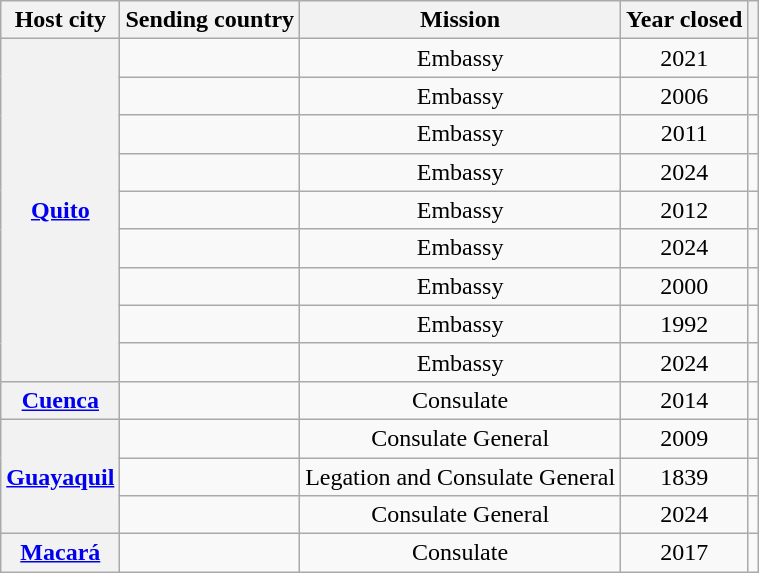<table class="wikitable plainrowheaders">
<tr>
<th scope="col">Host city</th>
<th scope="col">Sending country</th>
<th scope="col">Mission</th>
<th scope="col">Year closed</th>
<th scope="col"></th>
</tr>
<tr>
<th rowspan="9"><a href='#'>Quito</a></th>
<td></td>
<td style="text-align:center;">Embassy</td>
<td style="text-align:center;">2021</td>
<td style="text-align:center;"></td>
</tr>
<tr>
<td></td>
<td style="text-align:center;">Embassy</td>
<td style="text-align:center;">2006</td>
<td style="text-align:center;"></td>
</tr>
<tr>
<td></td>
<td style="text-align:center;">Embassy</td>
<td style="text-align:center;">2011</td>
<td style="text-align:center;"></td>
</tr>
<tr>
<td></td>
<td style="text-align:center;">Embassy</td>
<td style="text-align:center;">2024</td>
<td style="text-align:center;"></td>
</tr>
<tr>
<td></td>
<td style="text-align:center;">Embassy</td>
<td style="text-align:center;">2012</td>
<td style="text-align:center;"></td>
</tr>
<tr>
<td></td>
<td style="text-align:center;">Embassy</td>
<td style="text-align:center;">2024</td>
<td style="text-align:center;"></td>
</tr>
<tr>
<td></td>
<td style="text-align:center;">Embassy</td>
<td style="text-align:center;">2000</td>
<td style="text-align:center;"></td>
</tr>
<tr>
<td></td>
<td style="text-align:center;">Embassy</td>
<td style="text-align:center;">1992</td>
<td style="text-align:center;"></td>
</tr>
<tr>
<td></td>
<td style="text-align:center;">Embassy</td>
<td style="text-align:center;">2024</td>
<td style="text-align:center;"></td>
</tr>
<tr>
<th><a href='#'>Cuenca</a></th>
<td></td>
<td style="text-align:center;">Consulate</td>
<td style="text-align:center;">2014</td>
<td style="text-align:center;"></td>
</tr>
<tr>
<th rowspan="3"><a href='#'>Guayaquil</a></th>
<td></td>
<td style="text-align:center;">Consulate General</td>
<td style="text-align:center;">2009</td>
<td style="text-align:center;"></td>
</tr>
<tr>
<td></td>
<td style="text-align:center;">Legation and Consulate General</td>
<td style="text-align:center;">1839</td>
<td style="text-align:center;"></td>
</tr>
<tr>
<td></td>
<td style="text-align:center;">Consulate General</td>
<td style="text-align:center;">2024</td>
<td style="text-align:center;"></td>
</tr>
<tr>
<th><a href='#'>Macará</a></th>
<td></td>
<td style="text-align:center;">Consulate</td>
<td style="text-align:center;">2017</td>
<td style="text-align:center;"></td>
</tr>
</table>
